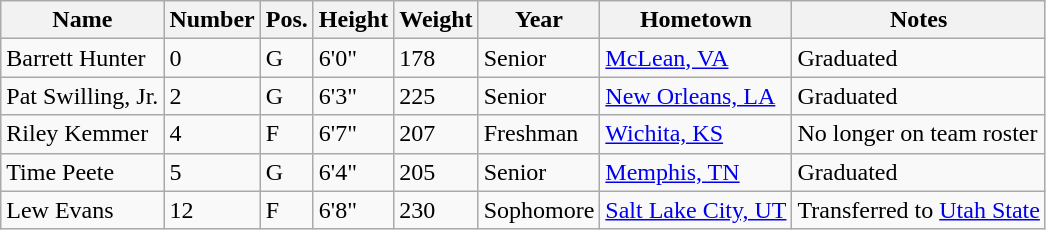<table class="wikitable sortable" border="1">
<tr>
<th>Name</th>
<th>Number</th>
<th>Pos.</th>
<th>Height</th>
<th>Weight</th>
<th>Year</th>
<th>Hometown</th>
<th class="unsortable">Notes</th>
</tr>
<tr>
<td sortname>Barrett Hunter</td>
<td>0</td>
<td>G</td>
<td>6'0"</td>
<td>178</td>
<td>Senior</td>
<td><a href='#'>McLean, VA</a></td>
<td>Graduated</td>
</tr>
<tr>
<td sortname>Pat Swilling, Jr.</td>
<td>2</td>
<td>G</td>
<td>6'3"</td>
<td>225</td>
<td>Senior</td>
<td><a href='#'>New Orleans, LA</a></td>
<td>Graduated</td>
</tr>
<tr>
<td sortname>Riley Kemmer</td>
<td>4</td>
<td>F</td>
<td>6'7"</td>
<td>207</td>
<td>Freshman</td>
<td><a href='#'>Wichita, KS</a></td>
<td>No longer on team roster</td>
</tr>
<tr>
<td sortname>Time Peete</td>
<td>5</td>
<td>G</td>
<td>6'4"</td>
<td>205</td>
<td>Senior</td>
<td><a href='#'>Memphis, TN</a></td>
<td>Graduated</td>
</tr>
<tr>
<td sortname>Lew Evans</td>
<td>12</td>
<td>F</td>
<td>6'8"</td>
<td>230</td>
<td>Sophomore</td>
<td><a href='#'>Salt Lake City, UT</a></td>
<td>Transferred to <a href='#'>Utah State</a></td>
</tr>
</table>
